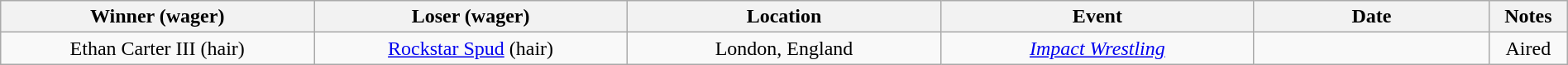<table class="wikitable sortable" width=100%  style="text-align: center">
<tr>
<th width=20% scope="col">Winner (wager)</th>
<th width=20% scope="col">Loser (wager)</th>
<th width=20% scope="col">Location</th>
<th width=20% scope="col">Event</th>
<th width=15% scope="col">Date</th>
<th class="unsortable" width=5% scope="col">Notes</th>
</tr>
<tr>
<td>Ethan Carter III (hair)</td>
<td><a href='#'>Rockstar Spud</a> (hair)</td>
<td>London, England</td>
<td><em><a href='#'>Impact Wrestling</a></em></td>
<td></td>
<td>Aired </td>
</tr>
</table>
